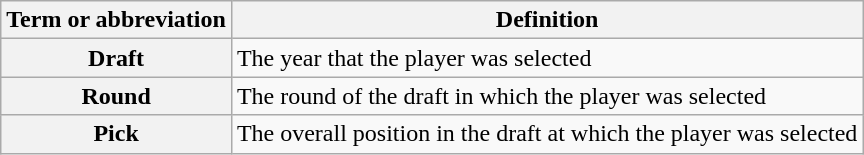<table class="wikitable">
<tr>
<th scope="col">Term or abbreviation</th>
<th scope="col">Definition</th>
</tr>
<tr>
<th scope="row">Draft</th>
<td>The year that the player was selected</td>
</tr>
<tr>
<th scope="row">Round</th>
<td>The round of the draft in which the player was selected</td>
</tr>
<tr>
<th scope="row">Pick</th>
<td>The overall position in the draft at which the player was selected<br></td>
</tr>
</table>
